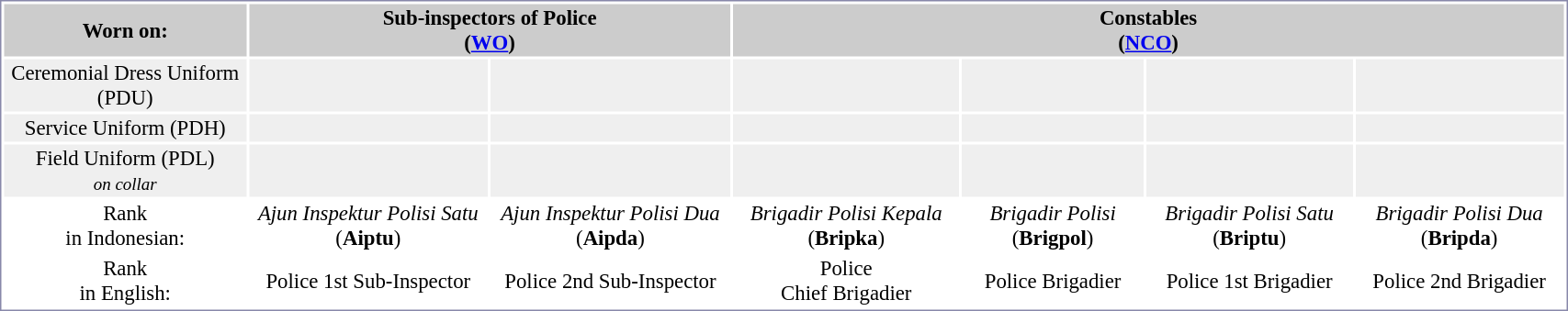<table style="width:90%; border:1px solid #8888aa; background:#fff; padding:0; font-size:95%; margin:0 12px 12px 0; text-align:center;">
<tr style="background:#ccc;">
<th>Worn on:</th>
<th colspan="2">Sub-inspectors of Police<br> (<a href='#'>WO</a>)</th>
<th colspan="4">Constables<br> (<a href='#'>NCO</a>)</th>
</tr>
<tr style="background:#efefef;">
<td>Ceremonial Dress Uniform (PDU)</td>
<td></td>
<td></td>
<td></td>
<td></td>
<td></td>
<td></td>
</tr>
<tr style="background:#efefef;">
<td>Service Uniform (PDH)</td>
<td></td>
<td></td>
<td></td>
<td></td>
<td></td>
<td></td>
</tr>
<tr style="background:#efefef;">
<td>Field Uniform (PDL)<br><small><em>on collar</em></small></td>
<td></td>
<td></td>
<td></td>
<td></td>
<td></td>
<td></td>
</tr>
<tr>
<td>Rank <br>in Indonesian:</td>
<td><em>Ajun Inspektur Polisi Satu</em> (<strong>Aiptu</strong>)</td>
<td><em>Ajun Inspektur Polisi Dua</em> (<strong>Aipda</strong>)</td>
<td><em>Brigadir Polisi Kepala</em> (<strong>Bripka</strong>)</td>
<td><em>Brigadir Polisi</em> (<strong>Brigpol</strong>)</td>
<td><em>Brigadir Polisi Satu</em> (<strong>Briptu</strong>)</td>
<td><em>Brigadir Polisi Dua</em> (<strong>Bripda</strong>)</td>
</tr>
<tr>
<td>Rank <br>in English:</td>
<td>Police 1st Sub-Inspector</td>
<td>Police 2nd Sub-Inspector</td>
<td>Police <br>Chief Brigadier</td>
<td>Police Brigadier</td>
<td>Police 1st Brigadier</td>
<td>Police 2nd Brigadier</td>
</tr>
</table>
